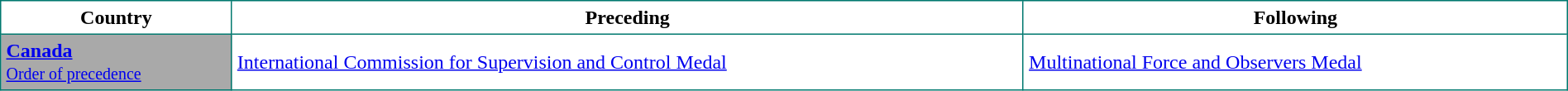<table border="2" cellpadding="4" cellspacing="0" style="margin: 1em 1em 1em 0; background:white; border: 1px #01796F solid; border-collapse: collapse; width:100%">
<tr bgcolor="white">
<td align="center"><strong>Country</strong></td>
<td align="center"><strong>Preceding</strong></td>
<td align="center"><strong>Following</strong></td>
</tr>
<tr>
<td bgcolor="#A9A9A9"> <strong><a href='#'><span>Canada</span></a></strong><br><small><a href='#'><span>Order of precedence</span></a></small></td>
<td><a href='#'>International Commission for Supervision and Control Medal</a></td>
<td><a href='#'>Multinational Force and Observers Medal</a></td>
</tr>
</table>
